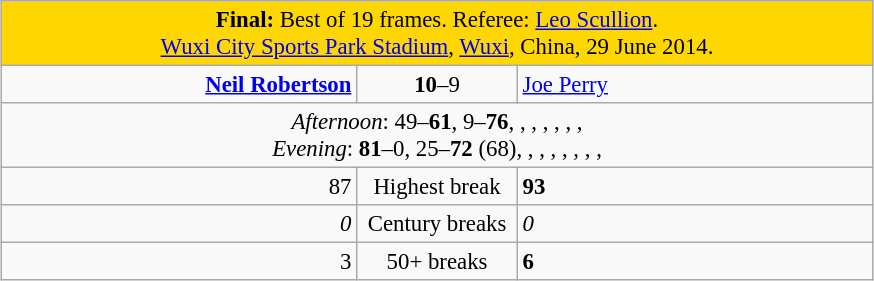<table class="wikitable" style="font-size: 95%; margin: 1em auto 1em auto;">
<tr>
<td colspan="3" align="center" bgcolor="#ffd700"><strong>Final:</strong> Best of 19 frames. Referee: <a href='#'>Leo Scullion</a>.<br><a href='#'>Wuxi City Sports Park Stadium</a>, <a href='#'>Wuxi</a>, China, 29 June 2014.</td>
</tr>
<tr>
<td width="230" align="right"><strong><a href='#'>Neil Robertson</a></strong><br></td>
<td width="100" align="center"><strong>10</strong>–9</td>
<td width="230"><a href='#'>Joe Perry</a><br></td>
</tr>
<tr>
<td colspan="3" align="center" style="font-size: 100%"><em>Afternoon</em>: 49–<strong>61</strong>, 9–<strong>76</strong>, , , , , , , <br><em>Evening</em>: <strong>81</strong>–0, 25–<strong>72</strong> (68), , , , , , , , </td>
</tr>
<tr>
<td align="right">87</td>
<td align="center">Highest break</td>
<td><strong>93</strong></td>
</tr>
<tr>
<td align="right"><em>0</em></td>
<td align="center">Century breaks</td>
<td><em>0</em></td>
</tr>
<tr>
<td align="right">3</td>
<td align="center">50+ breaks</td>
<td><strong>6</strong></td>
</tr>
</table>
